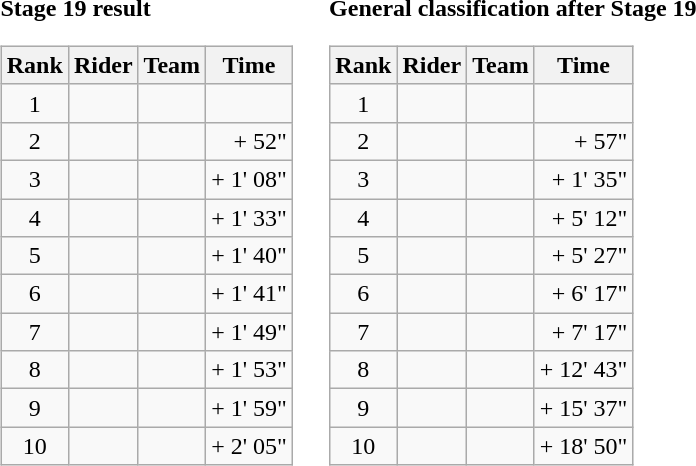<table>
<tr>
<td><strong>Stage 19 result</strong><br><table class="wikitable">
<tr>
<th scope="col">Rank</th>
<th scope="col">Rider</th>
<th scope="col">Team</th>
<th scope="col">Time</th>
</tr>
<tr>
<td style="text-align:center;">1</td>
<td></td>
<td></td>
<td style="text-align:right;"></td>
</tr>
<tr>
<td style="text-align:center;">2</td>
<td></td>
<td></td>
<td style="text-align:right;">+ 52"</td>
</tr>
<tr>
<td style="text-align:center;">3</td>
<td></td>
<td></td>
<td style="text-align:right;">+ 1' 08"</td>
</tr>
<tr>
<td style="text-align:center;">4</td>
<td></td>
<td></td>
<td style="text-align:right;">+ 1' 33"</td>
</tr>
<tr>
<td style="text-align:center;">5</td>
<td></td>
<td></td>
<td style="text-align:right;">+ 1' 40"</td>
</tr>
<tr>
<td style="text-align:center;">6</td>
<td></td>
<td></td>
<td style="text-align:right;">+ 1' 41"</td>
</tr>
<tr>
<td style="text-align:center;">7</td>
<td></td>
<td></td>
<td style="text-align:right;">+ 1' 49"</td>
</tr>
<tr>
<td style="text-align:center;">8</td>
<td></td>
<td></td>
<td style="text-align:right;">+ 1' 53"</td>
</tr>
<tr>
<td style="text-align:center;">9</td>
<td></td>
<td></td>
<td style="text-align:right;">+ 1' 59"</td>
</tr>
<tr>
<td style="text-align:center;">10</td>
<td></td>
<td></td>
<td style="text-align:right;">+ 2' 05"</td>
</tr>
</table>
</td>
<td></td>
<td><strong>General classification after Stage 19</strong><br><table class="wikitable">
<tr>
<th scope="col">Rank</th>
<th scope="col">Rider</th>
<th scope="col">Team</th>
<th scope="col">Time</th>
</tr>
<tr>
<td style="text-align:center;">1</td>
<td></td>
<td></td>
<td style="text-align:right;"></td>
</tr>
<tr>
<td style="text-align:center;">2</td>
<td></td>
<td></td>
<td style="text-align:right;">+ 57"</td>
</tr>
<tr>
<td style="text-align:center;">3</td>
<td></td>
<td></td>
<td style="text-align:right;">+ 1' 35"</td>
</tr>
<tr>
<td style="text-align:center;">4</td>
<td></td>
<td></td>
<td style="text-align:right;">+ 5' 12"</td>
</tr>
<tr>
<td style="text-align:center;">5</td>
<td></td>
<td></td>
<td style="text-align:right;">+ 5' 27"</td>
</tr>
<tr>
<td style="text-align:center;">6</td>
<td></td>
<td></td>
<td style="text-align:right;">+ 6' 17"</td>
</tr>
<tr>
<td style="text-align:center;">7</td>
<td></td>
<td></td>
<td style="text-align:right;">+ 7' 17"</td>
</tr>
<tr>
<td style="text-align:center;">8</td>
<td></td>
<td></td>
<td style="text-align:right;">+ 12' 43"</td>
</tr>
<tr>
<td style="text-align:center;">9</td>
<td></td>
<td></td>
<td style="text-align:right;">+ 15' 37"</td>
</tr>
<tr>
<td style="text-align:center;">10</td>
<td></td>
<td></td>
<td style="text-align:right;">+ 18' 50"</td>
</tr>
</table>
</td>
</tr>
</table>
